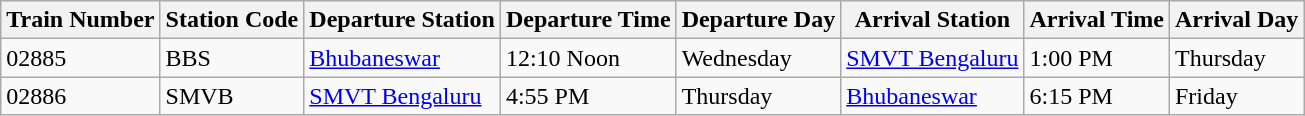<table class="wikitable">
<tr>
<th>Train Number</th>
<th>Station Code</th>
<th>Departure Station</th>
<th>Departure Time</th>
<th>Departure Day</th>
<th>Arrival Station</th>
<th>Arrival Time</th>
<th>Arrival Day</th>
</tr>
<tr>
<td>02885</td>
<td>BBS</td>
<td><a href='#'>Bhubaneswar</a></td>
<td>12:10 Noon</td>
<td>Wednesday</td>
<td><a href='#'>SMVT Bengaluru</a></td>
<td>1:00 PM</td>
<td>Thursday</td>
</tr>
<tr>
<td>02886</td>
<td>SMVB</td>
<td><a href='#'>SMVT Bengaluru</a></td>
<td>4:55 PM</td>
<td>Thursday</td>
<td><a href='#'>Bhubaneswar</a></td>
<td>6:15 PM</td>
<td>Friday</td>
</tr>
</table>
